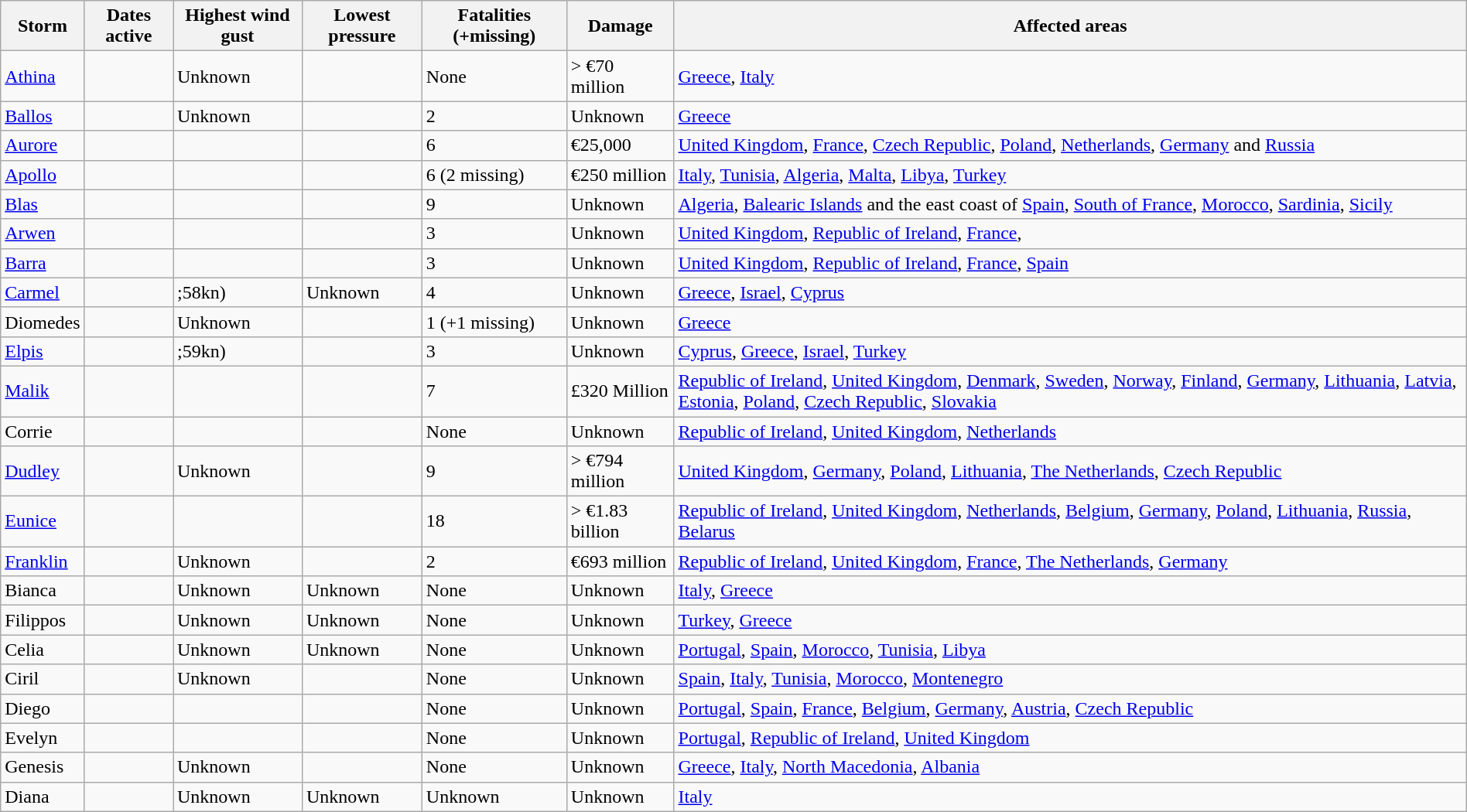<table class="wikitable sortable" style="width:100%">
<tr>
<th>Storm</th>
<th data-sort-type="number">Dates active</th>
<th data-sort-type="number">Highest wind gust</th>
<th data-sort-type="number">Lowest pressure</th>
<th data-sort-type="number">Fatalities (+missing)</th>
<th data-sort-type="number">Damage</th>
<th>Affected areas</th>
</tr>
<tr>
<td><a href='#'>Athina</a></td>
<td></td>
<td>Unknown</td>
<td></td>
<td>None</td>
<td>> €70 million</td>
<td><a href='#'>Greece</a>, <a href='#'>Italy</a></td>
</tr>
<tr>
<td><a href='#'>Ballos</a></td>
<td></td>
<td>Unknown</td>
<td></td>
<td>2</td>
<td>Unknown</td>
<td><a href='#'>Greece</a></td>
</tr>
<tr>
<td><a href='#'>Aurore</a></td>
<td></td>
<td></td>
<td></td>
<td>6</td>
<td>€25,000</td>
<td><a href='#'>United Kingdom</a>, <a href='#'>France</a>, <a href='#'>Czech Republic</a>, <a href='#'>Poland</a>, <a href='#'>Netherlands</a>, <a href='#'>Germany</a> and <a href='#'>Russia</a></td>
</tr>
<tr>
<td><a href='#'>Apollo</a></td>
<td></td>
<td></td>
<td></td>
<td>6 (2 missing)</td>
<td>€250 million</td>
<td><a href='#'>Italy</a>, <a href='#'>Tunisia</a>, <a href='#'>Algeria</a>, <a href='#'>Malta</a>, <a href='#'>Libya</a>, <a href='#'>Turkey</a></td>
</tr>
<tr>
<td><a href='#'>Blas</a></td>
<td></td>
<td></td>
<td></td>
<td>9</td>
<td>Unknown</td>
<td><a href='#'>Algeria</a>, <a href='#'>Balearic Islands</a> and the east coast of <a href='#'>Spain</a>, <a href='#'>South of France</a>, <a href='#'>Morocco</a>, <a href='#'>Sardinia</a>, <a href='#'>Sicily</a></td>
</tr>
<tr>
<td><a href='#'>Arwen</a></td>
<td></td>
<td></td>
<td></td>
<td>3</td>
<td>Unknown</td>
<td><a href='#'>United Kingdom</a>, <a href='#'>Republic of Ireland</a>, <a href='#'>France</a>,</td>
</tr>
<tr>
<td><a href='#'>Barra</a></td>
<td></td>
<td></td>
<td></td>
<td>3</td>
<td>Unknown</td>
<td><a href='#'>United Kingdom</a>, <a href='#'>Republic of Ireland</a>, <a href='#'>France</a>, <a href='#'>Spain</a></td>
</tr>
<tr>
<td><a href='#'>Carmel</a></td>
<td></td>
<td>;58kn)</td>
<td>Unknown</td>
<td>4</td>
<td>Unknown</td>
<td><a href='#'>Greece</a>, <a href='#'>Israel</a>, <a href='#'>Cyprus</a></td>
</tr>
<tr>
<td>Diomedes</td>
<td></td>
<td>Unknown</td>
<td></td>
<td>1 (+1 missing)</td>
<td>Unknown</td>
<td><a href='#'>Greece</a></td>
</tr>
<tr>
<td><a href='#'>Elpis</a></td>
<td></td>
<td>;59kn)</td>
<td></td>
<td>3</td>
<td>Unknown</td>
<td><a href='#'>Cyprus</a>, <a href='#'>Greece</a>, <a href='#'>Israel</a>, <a href='#'>Turkey</a></td>
</tr>
<tr>
<td Storm Malik><a href='#'>Malik</a></td>
<td></td>
<td></td>
<td></td>
<td>7</td>
<td>£320 Million</td>
<td><a href='#'>Republic of Ireland</a>, <a href='#'>United Kingdom</a>, <a href='#'>Denmark</a>, <a href='#'>Sweden</a>, <a href='#'>Norway</a>, <a href='#'>Finland</a>, <a href='#'>Germany</a>, <a href='#'>Lithuania</a>, <a href='#'>Latvia</a>, <a href='#'>Estonia</a>, <a href='#'>Poland</a>, <a href='#'>Czech Republic</a>, <a href='#'>Slovakia</a></td>
</tr>
<tr>
<td Storm Corrie>Corrie</td>
<td></td>
<td></td>
<td></td>
<td>None</td>
<td>Unknown</td>
<td><a href='#'>Republic of Ireland</a>, <a href='#'>United Kingdom</a>, <a href='#'>Netherlands</a></td>
</tr>
<tr>
<td><a href='#'>Dudley</a></td>
<td></td>
<td>Unknown</td>
<td></td>
<td>9</td>
<td>> €794 million</td>
<td><a href='#'>United Kingdom</a>, <a href='#'>Germany</a>, <a href='#'>Poland</a>, <a href='#'>Lithuania</a>, <a href='#'>The Netherlands</a>, <a href='#'>Czech Republic</a></td>
</tr>
<tr>
<td><a href='#'>Eunice</a></td>
<td></td>
<td></td>
<td></td>
<td>18</td>
<td>> €1.83 billion</td>
<td><a href='#'>Republic of Ireland</a>, <a href='#'>United Kingdom</a>, <a href='#'>Netherlands</a>, <a href='#'>Belgium</a>, <a href='#'>Germany</a>, <a href='#'>Poland</a>, <a href='#'>Lithuania</a>, <a href='#'>Russia</a>, <a href='#'>Belarus</a></td>
</tr>
<tr>
<td Storm Franklin><a href='#'>Franklin</a></td>
<td></td>
<td>Unknown</td>
<td></td>
<td>2</td>
<td>€693 million</td>
<td><a href='#'>Republic of Ireland</a>, <a href='#'>United Kingdom</a>, <a href='#'>France</a>, <a href='#'>The Netherlands</a>, <a href='#'>Germany</a></td>
</tr>
<tr>
<td Storm Bianca>Bianca</td>
<td></td>
<td>Unknown</td>
<td>Unknown</td>
<td>None</td>
<td>Unknown</td>
<td><a href='#'>Italy</a>, <a href='#'>Greece</a></td>
</tr>
<tr>
<td Storm Filippos>Filippos</td>
<td></td>
<td>Unknown</td>
<td>Unknown</td>
<td>None</td>
<td>Unknown</td>
<td><a href='#'>Turkey</a>, <a href='#'>Greece</a></td>
</tr>
<tr>
<td Storm Celia>Celia</td>
<td></td>
<td>Unknown</td>
<td>Unknown</td>
<td>None</td>
<td>Unknown</td>
<td><a href='#'>Portugal</a>, <a href='#'>Spain</a>, <a href='#'>Morocco</a>, <a href='#'>Tunisia</a>, <a href='#'>Libya</a></td>
</tr>
<tr>
<td Storm Ciril>Ciril</td>
<td></td>
<td>Unknown</td>
<td></td>
<td>None</td>
<td>Unknown</td>
<td><a href='#'>Spain</a>, <a href='#'>Italy</a>, <a href='#'>Tunisia</a>, <a href='#'>Morocco</a>, <a href='#'>Montenegro</a></td>
</tr>
<tr>
<td Storm Diego>Diego</td>
<td></td>
<td></td>
<td></td>
<td>None</td>
<td>Unknown</td>
<td><a href='#'>Portugal</a>, <a href='#'>Spain</a>, <a href='#'>France</a>, <a href='#'>Belgium</a>, <a href='#'>Germany</a>, <a href='#'>Austria</a>, <a href='#'>Czech Republic</a></td>
</tr>
<tr>
<td Storm Evelyn>Evelyn</td>
<td></td>
<td></td>
<td></td>
<td>None</td>
<td>Unknown</td>
<td><a href='#'>Portugal</a>, <a href='#'>Republic of Ireland</a>, <a href='#'>United Kingdom</a></td>
</tr>
<tr>
<td Storm Genesis>Genesis</td>
<td></td>
<td>Unknown</td>
<td></td>
<td>None</td>
<td>Unknown</td>
<td><a href='#'>Greece</a>, <a href='#'>Italy</a>, <a href='#'>North Macedonia</a>, <a href='#'>Albania</a></td>
</tr>
<tr>
<td Storm Diana>Diana</td>
<td></td>
<td>Unknown</td>
<td>Unknown</td>
<td>Unknown</td>
<td>Unknown</td>
<td><a href='#'>Italy</a></td>
</tr>
</table>
